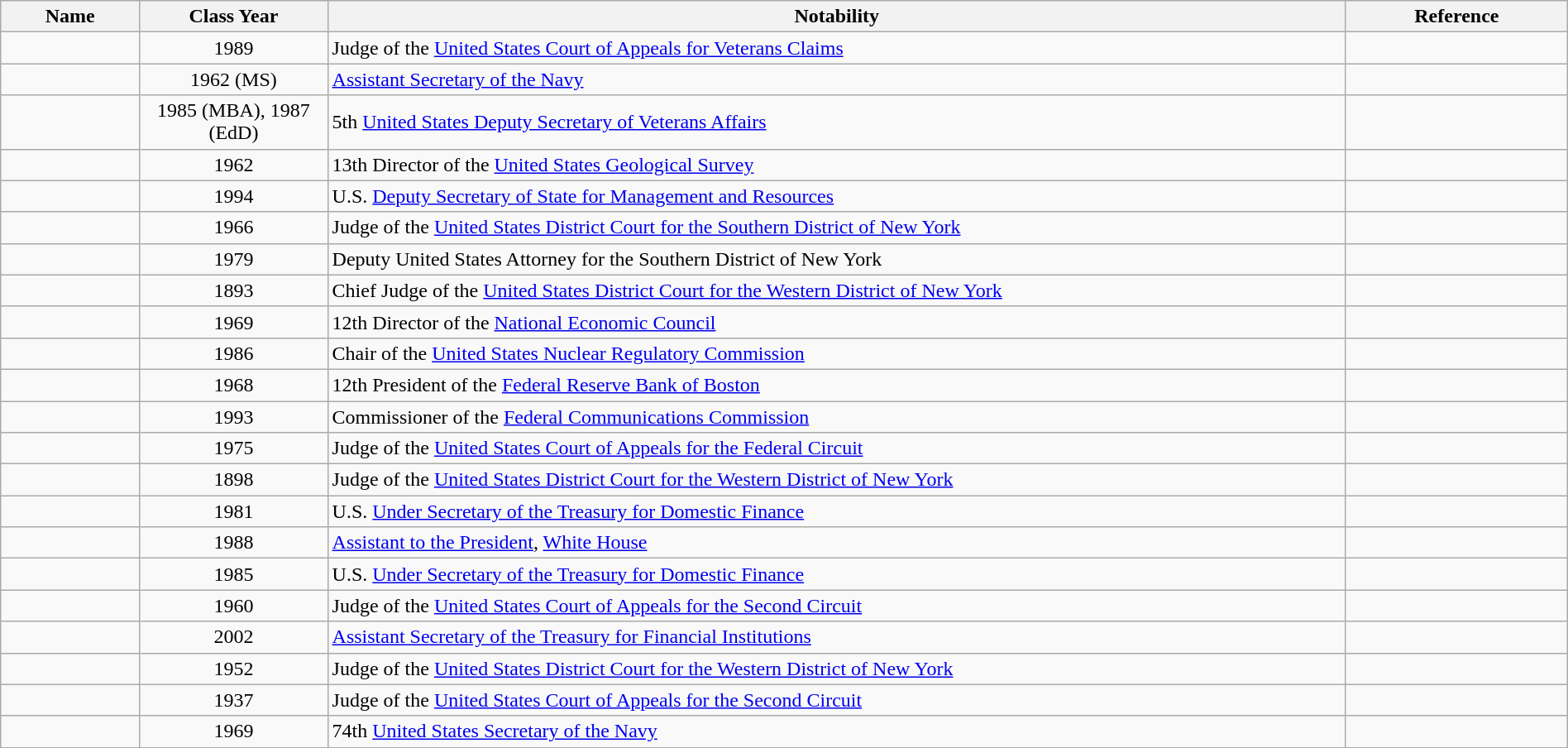<table class="wikitable sortable" style="width:100%">
<tr>
<th style="width:*;">Name</th>
<th style="width:12%;">Class Year</th>
<th style="width:65%;" class="unsortable">Notability</th>
<th style="width:*;" class="unsortable">Reference</th>
</tr>
<tr>
<td></td>
<td style="text-align:center;">1989</td>
<td>Judge of the <a href='#'>United States Court of Appeals for Veterans Claims</a></td>
<td style="text-align:center;"></td>
</tr>
<tr>
<td></td>
<td style="text-align:center;">1962 (MS)</td>
<td><a href='#'>Assistant Secretary of the Navy</a></td>
<td style="text-align:center;"></td>
</tr>
<tr>
<td></td>
<td style="text-align:center;">1985 (MBA), 1987 (EdD)</td>
<td>5th <a href='#'>United States Deputy Secretary of Veterans Affairs</a></td>
<td style="text-align:center;"></td>
</tr>
<tr>
<td></td>
<td style="text-align:center;">1962</td>
<td>13th Director of the <a href='#'>United States Geological Survey</a></td>
<td style="text-align:center;"></td>
</tr>
<tr>
<td></td>
<td style="text-align:center;">1994</td>
<td>U.S. <a href='#'>Deputy Secretary of State for Management and Resources</a></td>
<td style="text-align:center;"></td>
</tr>
<tr>
<td></td>
<td style="text-align:center;">1966</td>
<td>Judge of the <a href='#'>United States District Court for the Southern District of New York</a></td>
<td style="text-align:center;"></td>
</tr>
<tr>
<td></td>
<td style="text-align:center;">1979</td>
<td>Deputy United States Attorney for the Southern District of New York</td>
<td style="text-align:center;"></td>
</tr>
<tr>
<td></td>
<td style="text-align:center;">1893</td>
<td>Chief Judge of the <a href='#'>United States District Court for the Western District of New York</a></td>
<td style="text-align:center;"></td>
</tr>
<tr>
<td></td>
<td style="text-align:center;">1969</td>
<td>12th Director of the <a href='#'>National Economic Council</a></td>
<td style="text-align:center;"></td>
</tr>
<tr>
<td></td>
<td style="text-align:center;">1986</td>
<td>Chair of the <a href='#'>United States Nuclear Regulatory Commission</a></td>
<td style="text-align:center;"></td>
</tr>
<tr>
<td></td>
<td style="text-align:center;">1968</td>
<td>12th President of the <a href='#'>Federal Reserve Bank of Boston</a></td>
<td style="text-align:center;"></td>
</tr>
<tr>
<td></td>
<td style="text-align:center;">1993</td>
<td>Commissioner of the <a href='#'>Federal Communications Commission</a></td>
<td style="text-align:center;"></td>
</tr>
<tr>
<td></td>
<td style="text-align:center;">1975</td>
<td>Judge of the <a href='#'>United States Court of Appeals for the Federal Circuit</a></td>
<td style="text-align:center;"></td>
</tr>
<tr>
<td></td>
<td style="text-align:center;">1898</td>
<td>Judge of the <a href='#'>United States District Court for the Western District of New York</a></td>
<td style="text-align:center;"></td>
</tr>
<tr>
<td></td>
<td style="text-align:center;">1981</td>
<td>U.S. <a href='#'>Under Secretary of the Treasury for Domestic Finance</a></td>
<td style="text-align:center;"></td>
</tr>
<tr>
<td></td>
<td style="text-align:center;">1988</td>
<td><a href='#'>Assistant to the President</a>, <a href='#'>White House</a></td>
<td style="text-align:center;"></td>
</tr>
<tr>
<td></td>
<td style="text-align:center;">1985</td>
<td>U.S. <a href='#'>Under Secretary of the Treasury for Domestic Finance</a></td>
<td style="text-align:center;"></td>
</tr>
<tr>
<td></td>
<td style="text-align:center;">1960</td>
<td>Judge of the <a href='#'>United States Court of Appeals for the Second Circuit</a></td>
<td style="text-align:center;"></td>
</tr>
<tr>
<td></td>
<td style="text-align:center;">2002</td>
<td><a href='#'>Assistant Secretary of the Treasury for Financial Institutions</a></td>
<td style="text-align:center;"></td>
</tr>
<tr>
<td></td>
<td style="text-align:center;">1952</td>
<td>Judge of the <a href='#'>United States District Court for the Western District of New York</a></td>
<td style="text-align:center;"></td>
</tr>
<tr>
<td></td>
<td style="text-align:center;">1937</td>
<td>Judge of the <a href='#'>United States Court of Appeals for the Second Circuit</a></td>
<td style="text-align:center;"></td>
</tr>
<tr>
<td></td>
<td style="text-align:center;">1969</td>
<td>74th <a href='#'>United States Secretary of the Navy</a></td>
<td style="text-align:center;"></td>
</tr>
<tr>
</tr>
</table>
